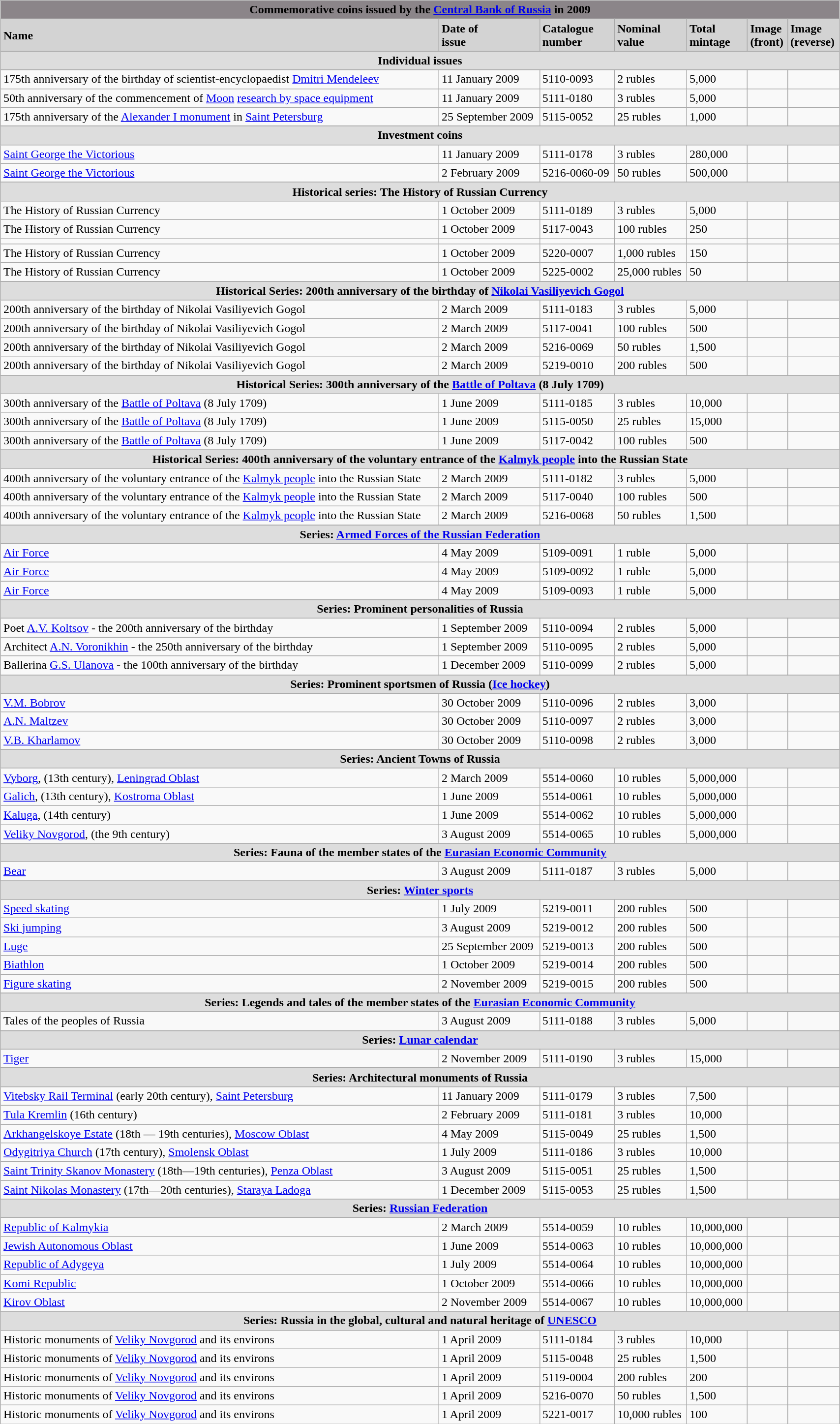<table class="wikitable" style="width: 90%; border: #999 solid 1px; text-align: lcenter; margin-bottom: 0; margin: 1em auto 1em auto">
<tr>
<th colspan="7" style="background: #8B8589;"><strong>Commemorative coins issued by the <a href='#'>Central Bank of Russia</a> in 2009</strong></th>
</tr>
<tr style="font-weight:bold; background-color:#D3D3D3">
<td><strong>Name</strong></td>
<td><strong>Date of<br>issue</strong></td>
<td><strong>Catalogue<br>number</strong></td>
<td><strong>Nominal<br>value</strong></td>
<td><strong>Total<br>mintage</strong></td>
<td><strong>Image<br>(front)</strong></td>
<td><strong>Image<br>(reverse)</strong></td>
</tr>
<tr style="font-weight:bold; background-color:#DDDDDD">
<td colspan="7" style="text-align: center;">Individual issues</td>
</tr>
<tr>
<td>175th anniversary of the birthday of scientist-encyclopaedist <a href='#'>Dmitri Mendeleev</a></td>
<td>11 January 2009</td>
<td>5110-0093</td>
<td>2 rubles</td>
<td>5,000</td>
<td></td>
<td></td>
</tr>
<tr>
<td>50th anniversary of the commencement of <a href='#'>Moon</a> <a href='#'>research by space equipment</a></td>
<td>11 January 2009</td>
<td>5111-0180</td>
<td>3 rubles</td>
<td>5,000</td>
<td></td>
<td></td>
</tr>
<tr>
<td>175th anniversary of the <a href='#'>Alexander I monument</a> in <a href='#'>Saint Petersburg</a></td>
<td>25 September 2009</td>
<td>5115-0052</td>
<td>25 rubles</td>
<td>1,000</td>
<td></td>
<td></td>
</tr>
<tr>
</tr>
<tr style="font-weight:bold; background-color:#DDDDDD">
<td colspan="7" style="text-align: center;">Investment coins</td>
</tr>
<tr>
<td><a href='#'>Saint George the Victorious</a></td>
<td>11 January 2009</td>
<td>5111-0178</td>
<td>3 rubles</td>
<td>280,000</td>
<td></td>
<td></td>
</tr>
<tr>
<td><a href='#'>Saint George the Victorious</a></td>
<td>2 February 2009</td>
<td>5216-0060-09</td>
<td>50 rubles</td>
<td>500,000</td>
<td></td>
<td></td>
</tr>
<tr>
</tr>
<tr style="font-weight:bold; background-color:#DDDDDD">
<td colspan="7" style="text-align: center;">Historical series: The History of Russian Currency</td>
</tr>
<tr>
<td>The History of Russian Currency</td>
<td>1 October 2009</td>
<td>5111-0189</td>
<td>3 rubles</td>
<td>5,000</td>
<td></td>
<td></td>
</tr>
<tr>
<td>The History of Russian Currency</td>
<td>1 October 2009</td>
<td>5117-0043</td>
<td>100 rubles</td>
<td>250</td>
<td></td>
<td></td>
</tr>
<tr>
<td></td>
<td></td>
<td></td>
<td></td>
<td></td>
<td></td>
<td></td>
</tr>
<tr>
<td>The History of Russian Currency</td>
<td>1 October 2009</td>
<td>5220-0007</td>
<td>1,000 rubles</td>
<td>150</td>
<td></td>
<td></td>
</tr>
<tr>
<td>The History of Russian Currency</td>
<td>1 October 2009</td>
<td>5225-0002</td>
<td>25,000 rubles</td>
<td>50</td>
<td></td>
<td></td>
</tr>
<tr>
</tr>
<tr style="font-weight:bold; background-color:#DDDDDD">
<td colspan="7" style="text-align: center;">Historical Series: 200th anniversary of the birthday of <a href='#'>Nikolai Vasiliyevich Gogol</a></td>
</tr>
<tr>
<td>200th anniversary of the birthday of Nikolai Vasiliyevich Gogol</td>
<td>2 March 2009</td>
<td>5111-0183</td>
<td>3 rubles</td>
<td>5,000</td>
<td></td>
<td></td>
</tr>
<tr>
<td>200th anniversary of the birthday of Nikolai Vasiliyevich Gogol</td>
<td>2 March 2009</td>
<td>5117-0041</td>
<td>100 rubles</td>
<td>500</td>
<td></td>
<td></td>
</tr>
<tr>
<td>200th anniversary of the birthday of Nikolai Vasiliyevich Gogol</td>
<td>2 March 2009</td>
<td>5216-0069</td>
<td>50 rubles</td>
<td>1,500</td>
<td></td>
<td></td>
</tr>
<tr>
<td>200th anniversary of the birthday of Nikolai Vasiliyevich Gogol</td>
<td>2 March 2009</td>
<td>5219-0010</td>
<td>200 rubles</td>
<td>500</td>
<td></td>
<td></td>
</tr>
<tr>
</tr>
<tr style="font-weight:bold; background-color:#DDDDDD">
<td colspan="7" style="text-align: center;">Historical Series: 300th anniversary of the <a href='#'>Battle of Poltava</a> (8 July 1709)</td>
</tr>
<tr>
<td>300th anniversary of the <a href='#'>Battle of Poltava</a> (8 July 1709)</td>
<td>1 June 2009</td>
<td>5111-0185</td>
<td>3 rubles</td>
<td>10,000</td>
<td></td>
<td></td>
</tr>
<tr>
<td>300th anniversary of the <a href='#'>Battle of Poltava</a> (8 July 1709)</td>
<td>1 June 2009</td>
<td>5115-0050</td>
<td>25 rubles</td>
<td>15,000</td>
<td></td>
<td></td>
</tr>
<tr>
<td>300th anniversary of the <a href='#'>Battle of Poltava</a> (8 July 1709)</td>
<td>1 June 2009</td>
<td>5117-0042</td>
<td>100 rubles</td>
<td>500</td>
<td></td>
<td></td>
</tr>
<tr>
</tr>
<tr style="font-weight:bold; background-color:#DDDDDD">
<td colspan="7" style="text-align: center;">Historical Series: 400th anniversary of the voluntary entrance of the <a href='#'>Kalmyk people</a> into the Russian State</td>
</tr>
<tr>
<td>400th anniversary of the voluntary entrance of the <a href='#'>Kalmyk people</a> into the Russian State</td>
<td>2 March 2009</td>
<td>5111-0182</td>
<td>3 rubles</td>
<td>5,000</td>
<td></td>
<td></td>
</tr>
<tr>
<td>400th anniversary of the voluntary entrance of the <a href='#'>Kalmyk people</a> into the Russian State</td>
<td>2 March 2009</td>
<td>5117-0040</td>
<td>100 rubles</td>
<td>500</td>
<td></td>
<td></td>
</tr>
<tr>
<td>400th anniversary of the voluntary entrance of the <a href='#'>Kalmyk people</a> into the Russian State</td>
<td>2 March 2009</td>
<td>5216-0068</td>
<td>50 rubles</td>
<td>1,500</td>
<td></td>
<td></td>
</tr>
<tr>
</tr>
<tr style="font-weight:bold; background-color:#DDDDDD">
<td colspan="7" style="text-align: center;">Series: <a href='#'>Armed Forces of the Russian Federation</a></td>
</tr>
<tr>
<td><a href='#'>Air Force</a></td>
<td>4 May 2009</td>
<td>5109-0091</td>
<td>1 ruble</td>
<td>5,000</td>
<td></td>
<td></td>
</tr>
<tr>
<td><a href='#'>Air Force</a></td>
<td>4 May 2009</td>
<td>5109-0092</td>
<td>1 ruble</td>
<td>5,000</td>
<td></td>
<td></td>
</tr>
<tr>
<td><a href='#'>Air Force</a></td>
<td>4 May 2009</td>
<td>5109-0093</td>
<td>1 ruble</td>
<td>5,000</td>
<td></td>
<td></td>
</tr>
<tr>
</tr>
<tr style="font-weight:bold; background-color:#DDDDDD">
<td colspan="7" style="text-align: center;">Series: Prominent personalities of Russia</td>
</tr>
<tr>
<td>Poet <a href='#'>A.V. Koltsov</a> - the 200th anniversary of the birthday</td>
<td>1 September 2009</td>
<td>5110-0094</td>
<td>2 rubles</td>
<td>5,000</td>
<td></td>
<td></td>
</tr>
<tr>
<td>Architect <a href='#'>A.N. Voronikhin</a> - the 250th anniversary of the birthday</td>
<td>1 September 2009</td>
<td>5110-0095</td>
<td>2 rubles</td>
<td>5,000</td>
<td></td>
<td></td>
</tr>
<tr>
<td>Ballerina <a href='#'>G.S. Ulanova</a> - the 100th anniversary of the birthday</td>
<td>1 December 2009</td>
<td>5110-0099</td>
<td>2 rubles</td>
<td>5,000</td>
<td></td>
<td></td>
</tr>
<tr>
</tr>
<tr style="font-weight:bold; background-color:#DDDDDD">
<td colspan="7" style="text-align: center;">Series: Prominent sportsmen of Russia (<a href='#'>Ice hockey</a>)</td>
</tr>
<tr>
<td><a href='#'>V.M. Bobrov</a></td>
<td>30 October 2009</td>
<td>5110-0096</td>
<td>2 rubles</td>
<td>3,000</td>
<td></td>
<td></td>
</tr>
<tr>
<td><a href='#'>A.N. Maltzev</a></td>
<td>30 October 2009</td>
<td>5110-0097</td>
<td>2 rubles</td>
<td>3,000</td>
<td></td>
<td></td>
</tr>
<tr>
<td><a href='#'>V.B. Kharlamov</a></td>
<td>30 October 2009</td>
<td>5110-0098</td>
<td>2 rubles</td>
<td>3,000</td>
<td></td>
<td></td>
</tr>
<tr>
</tr>
<tr style="font-weight:bold; background-color:#DDDDDD">
<td colspan="7" style="text-align: center;">Series: Ancient Towns of Russia</td>
</tr>
<tr>
<td><a href='#'>Vyborg</a>, (13th century), <a href='#'>Leningrad Oblast</a></td>
<td>2 March 2009</td>
<td>5514-0060</td>
<td>10 rubles</td>
<td>5,000,000</td>
<td></td>
<td></td>
</tr>
<tr>
<td><a href='#'>Galich</a>, (13th century), <a href='#'>Kostroma Oblast</a></td>
<td>1 June 2009</td>
<td>5514-0061</td>
<td>10 rubles</td>
<td>5,000,000</td>
<td></td>
<td></td>
</tr>
<tr>
<td><a href='#'>Kaluga</a>, (14th century)</td>
<td>1 June 2009</td>
<td>5514-0062</td>
<td>10 rubles</td>
<td>5,000,000</td>
<td></td>
<td></td>
</tr>
<tr>
<td><a href='#'>Veliky Novgorod</a>, (the 9th century)</td>
<td>3 August 2009</td>
<td>5514-0065</td>
<td>10 rubles</td>
<td>5,000,000</td>
<td></td>
<td></td>
</tr>
<tr>
</tr>
<tr style="font-weight:bold; background-color:#DDDDDD">
<td colspan="7" style="text-align: center;">Series: Fauna of the member states of the <a href='#'>Eurasian Economic Community</a></td>
</tr>
<tr>
<td><a href='#'>Bear</a></td>
<td>3 August 2009</td>
<td>5111-0187</td>
<td>3 rubles</td>
<td>5,000</td>
<td></td>
<td></td>
</tr>
<tr>
</tr>
<tr style="font-weight:bold; background-color:#DDDDDD">
<td colspan="7" style="text-align: center;">Series: <a href='#'>Winter sports</a></td>
</tr>
<tr>
<td><a href='#'>Speed skating</a></td>
<td>1 July 2009</td>
<td>5219-0011</td>
<td>200 rubles</td>
<td>500</td>
<td></td>
<td></td>
</tr>
<tr>
<td><a href='#'>Ski jumping</a></td>
<td>3 August 2009</td>
<td>5219-0012</td>
<td>200 rubles</td>
<td>500</td>
<td></td>
<td></td>
</tr>
<tr>
<td><a href='#'>Luge</a></td>
<td>25 September 2009</td>
<td>5219-0013</td>
<td>200 rubles</td>
<td>500</td>
<td></td>
<td></td>
</tr>
<tr>
<td><a href='#'>Biathlon</a></td>
<td>1 October 2009</td>
<td>5219-0014</td>
<td>200 rubles</td>
<td>500</td>
<td></td>
<td></td>
</tr>
<tr>
<td><a href='#'>Figure skating</a></td>
<td>2 November 2009</td>
<td>5219-0015</td>
<td>200 rubles</td>
<td>500</td>
<td></td>
<td></td>
</tr>
<tr>
</tr>
<tr style="font-weight:bold; background-color:#DDDDDD">
<td colspan="7" style="text-align: center;">Series: Legends and tales of the member states of the <a href='#'>Eurasian Economic Community</a></td>
</tr>
<tr>
<td>Tales of the peoples of Russia</td>
<td>3 August 2009</td>
<td>5111-0188</td>
<td>3 rubles</td>
<td>5,000</td>
<td></td>
<td></td>
</tr>
<tr>
</tr>
<tr style="font-weight:bold; background-color:#DDDDDD">
<td colspan="7" style="text-align: center;">Series: <a href='#'>Lunar calendar</a></td>
</tr>
<tr>
<td><a href='#'>Tiger</a></td>
<td>2 November 2009</td>
<td>5111-0190</td>
<td>3 rubles</td>
<td>15,000</td>
<td></td>
<td></td>
</tr>
<tr>
</tr>
<tr style="font-weight:bold; background-color:#DDDDDD">
<td colspan="7" style="text-align: center;">Series: Architectural monuments of Russia</td>
</tr>
<tr>
<td><a href='#'>Vitebsky Rail Terminal</a> (early 20th century), <a href='#'>Saint Petersburg</a></td>
<td>11 January 2009</td>
<td>5111-0179</td>
<td>3 rubles</td>
<td>7,500</td>
<td></td>
<td></td>
</tr>
<tr>
<td><a href='#'>Tula Kremlin</a> (16th century)</td>
<td>2 February 2009</td>
<td>5111-0181</td>
<td>3 rubles</td>
<td>10,000</td>
<td></td>
<td></td>
</tr>
<tr>
<td><a href='#'>Arkhangelskoye Estate</a> (18th — 19th centuries), <a href='#'>Moscow Oblast</a></td>
<td>4 May 2009</td>
<td>5115-0049</td>
<td>25 rubles</td>
<td>1,500</td>
<td></td>
<td></td>
</tr>
<tr>
<td><a href='#'>Odygitriya Church</a> (17th century), <a href='#'>Smolensk Oblast</a></td>
<td>1 July 2009</td>
<td>5111-0186</td>
<td>3 rubles</td>
<td>10,000</td>
<td></td>
<td></td>
</tr>
<tr>
<td><a href='#'>Saint Trinity Skanov Monastery</a> (18th—19th centuries), <a href='#'>Penza Oblast</a></td>
<td>3 August 2009</td>
<td>5115-0051</td>
<td>25 rubles</td>
<td>1,500</td>
<td></td>
<td></td>
</tr>
<tr>
<td><a href='#'>Saint Nikolas Monastery</a> (17th—20th centuries), <a href='#'>Staraya Ladoga</a></td>
<td>1 December 2009</td>
<td>5115-0053</td>
<td>25 rubles</td>
<td>1,500</td>
<td></td>
<td></td>
</tr>
<tr>
</tr>
<tr style="font-weight:bold; background-color:#DDDDDD">
<td colspan="7" style="text-align: center;">Series: <a href='#'>Russian Federation</a></td>
</tr>
<tr>
<td><a href='#'>Republic of Kalmykia</a></td>
<td>2 March 2009</td>
<td>5514-0059</td>
<td>10 rubles</td>
<td>10,000,000</td>
<td></td>
<td></td>
</tr>
<tr>
<td><a href='#'>Jewish Autonomous Oblast</a></td>
<td>1 June 2009</td>
<td>5514-0063</td>
<td>10 rubles</td>
<td>10,000,000</td>
<td></td>
<td></td>
</tr>
<tr>
<td><a href='#'>Republic of Adygeya</a></td>
<td>1 July 2009</td>
<td>5514-0064</td>
<td>10 rubles</td>
<td>10,000,000</td>
<td></td>
<td></td>
</tr>
<tr>
<td><a href='#'>Komi Republic</a></td>
<td>1 October 2009</td>
<td>5514-0066</td>
<td>10 rubles</td>
<td>10,000,000</td>
<td></td>
<td></td>
</tr>
<tr>
<td><a href='#'>Kirov Oblast</a></td>
<td>2 November 2009</td>
<td>5514-0067</td>
<td>10 rubles</td>
<td>10,000,000</td>
<td></td>
<td></td>
</tr>
<tr>
</tr>
<tr style="font-weight:bold; background-color:#DDDDDD">
<td colspan="7" style="text-align: center;">Series: Russia in the global, cultural and natural heritage of <a href='#'>UNESCO</a></td>
</tr>
<tr>
<td>Historic monuments of <a href='#'>Veliky Novgorod</a> and its environs</td>
<td>1 April 2009</td>
<td>5111-0184</td>
<td>3 rubles</td>
<td>10,000</td>
<td></td>
<td></td>
</tr>
<tr>
<td>Historic monuments of <a href='#'>Veliky Novgorod</a> and its environs</td>
<td>1 April 2009</td>
<td>5115-0048</td>
<td>25 rubles</td>
<td>1,500</td>
<td></td>
<td></td>
</tr>
<tr>
<td>Historic monuments of <a href='#'>Veliky Novgorod</a> and its environs</td>
<td>1 April 2009</td>
<td>5119-0004</td>
<td>200 rubles</td>
<td>200</td>
<td></td>
<td></td>
</tr>
<tr>
<td>Historic monuments of <a href='#'>Veliky Novgorod</a> and its environs</td>
<td>1 April 2009</td>
<td>5216-0070</td>
<td>50 rubles</td>
<td>1,500</td>
<td></td>
<td></td>
</tr>
<tr>
<td>Historic monuments of <a href='#'>Veliky Novgorod</a> and its environs</td>
<td>1 April 2009</td>
<td>5221-0017</td>
<td>10,000 rubles</td>
<td>100</td>
<td></td>
<td></td>
</tr>
</table>
